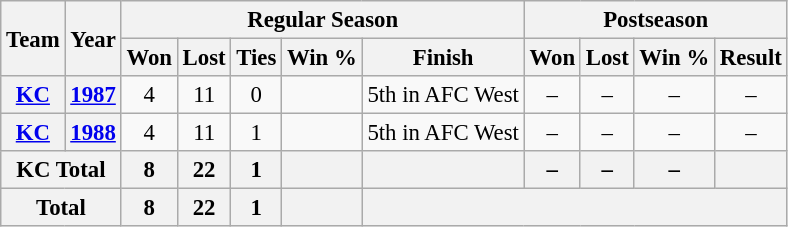<table class="wikitable" style="font-size: 95%; text-align:center;">
<tr>
<th rowspan="2">Team</th>
<th rowspan="2">Year</th>
<th colspan="5">Regular Season</th>
<th colspan="4">Postseason</th>
</tr>
<tr>
<th>Won</th>
<th>Lost</th>
<th>Ties</th>
<th>Win %</th>
<th>Finish</th>
<th>Won</th>
<th>Lost</th>
<th>Win %</th>
<th>Result</th>
</tr>
<tr>
<th><a href='#'>KC</a></th>
<th><a href='#'>1987</a></th>
<td>4</td>
<td>11</td>
<td>0</td>
<td></td>
<td>5th in AFC West</td>
<td>–</td>
<td>–</td>
<td>–</td>
<td>–</td>
</tr>
<tr>
<th><a href='#'>KC</a></th>
<th><a href='#'>1988</a></th>
<td>4</td>
<td>11</td>
<td>1</td>
<td></td>
<td>5th in AFC West</td>
<td>–</td>
<td>–</td>
<td>–</td>
<td>–</td>
</tr>
<tr>
<th colspan="2">KC Total</th>
<th>8</th>
<th>22</th>
<th>1</th>
<th></th>
<th></th>
<th>–</th>
<th>–</th>
<th>–</th>
<th></th>
</tr>
<tr>
<th colspan="2">Total</th>
<th>8</th>
<th>22</th>
<th>1</th>
<th></th>
<th colspan="5"></th>
</tr>
</table>
